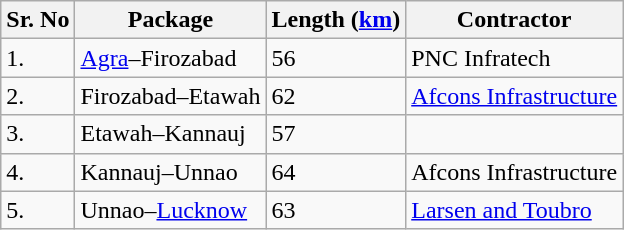<table class=wikitable>
<tr>
<th>Sr.  No</th>
<th>Package</th>
<th>Length (<a href='#'>km</a>)</th>
<th>Contractor</th>
</tr>
<tr>
<td>1.</td>
<td><a href='#'>Agra</a>–Firozabad</td>
<td>56</td>
<td>PNC Infratech</td>
</tr>
<tr>
<td>2.</td>
<td>Firozabad–Etawah</td>
<td>62</td>
<td><a href='#'>Afcons Infrastructure</a></td>
</tr>
<tr>
<td>3.</td>
<td>Etawah–Kannauj</td>
<td>57</td>
<td></td>
</tr>
<tr>
<td>4.</td>
<td>Kannauj–Unnao</td>
<td>64</td>
<td>Afcons Infrastructure</td>
</tr>
<tr>
<td>5.</td>
<td>Unnao–<a href='#'>Lucknow</a></td>
<td>63</td>
<td><a href='#'>Larsen and Toubro</a></td>
</tr>
</table>
